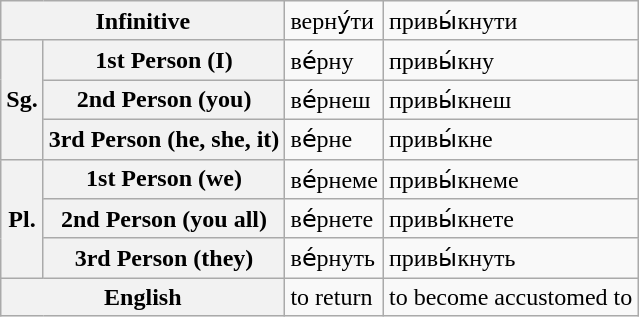<table class=wikitable>
<tr>
<th colspan="2">Infinitive</th>
<td>верну́ти</td>
<td>привы́кнути</td>
</tr>
<tr>
<th rowspan="3">Sg.</th>
<th>1st Person (I)</th>
<td>ве́рну</td>
<td>привы́кну</td>
</tr>
<tr>
<th>2nd Person (you)</th>
<td>ве́рнеш</td>
<td>привы́кнеш</td>
</tr>
<tr>
<th>3rd Person (he, she, it)</th>
<td>ве́рне</td>
<td>привы́кне</td>
</tr>
<tr>
<th rowspan="3">Pl.</th>
<th>1st Person (we)</th>
<td>ве́рнеме</td>
<td>привы́кнеме</td>
</tr>
<tr>
<th>2nd Person (you all)</th>
<td>ве́рнете</td>
<td>привы́кнете</td>
</tr>
<tr>
<th>3rd Person (they)</th>
<td>ве́рнуть</td>
<td>привы́кнуть</td>
</tr>
<tr>
<th colspan="2">English</th>
<td>to return</td>
<td>to become accustomed to</td>
</tr>
</table>
